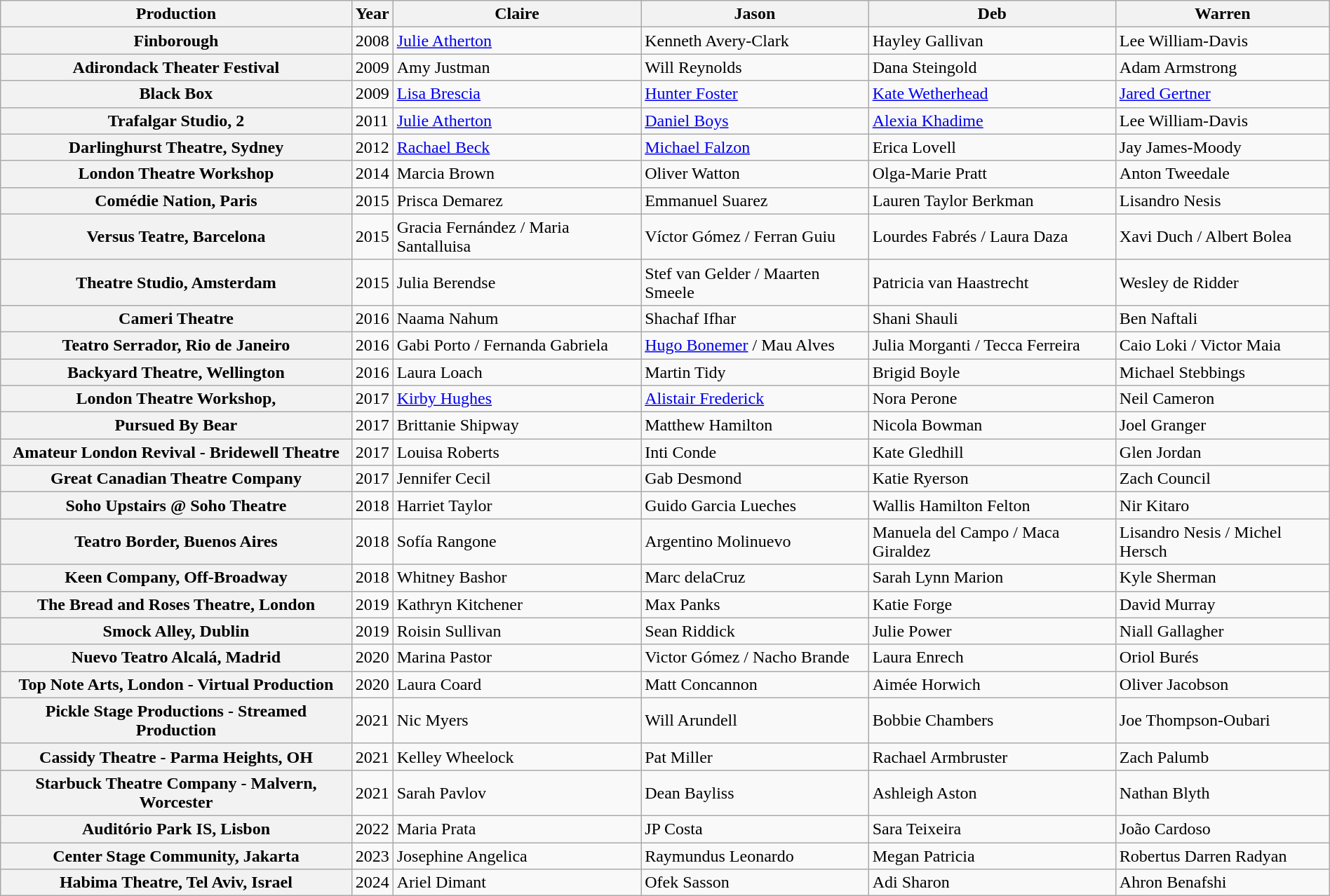<table class="wikitable" style="width:100%;">
<tr>
<th scope="col">Production</th>
<th scope="col" class="unsortable">Year</th>
<th scope="col">Claire</th>
<th scope="col">Jason</th>
<th scope="col">Deb</th>
<th scope="col">Warren</th>
</tr>
<tr>
<th scope="row">Finborough</th>
<td>2008</td>
<td><a href='#'>Julie Atherton</a></td>
<td>Kenneth Avery-Clark</td>
<td>Hayley Gallivan</td>
<td>Lee William-Davis</td>
</tr>
<tr>
<th scope="row">Adirondack Theater Festival</th>
<td>2009</td>
<td>Amy Justman</td>
<td>Will Reynolds</td>
<td>Dana Steingold</td>
<td>Adam Armstrong</td>
</tr>
<tr>
<th scope="row">Black Box</th>
<td>2009</td>
<td><a href='#'>Lisa Brescia</a></td>
<td><a href='#'>Hunter Foster</a></td>
<td><a href='#'>Kate Wetherhead</a></td>
<td><a href='#'>Jared Gertner</a></td>
</tr>
<tr>
<th scope="row">Trafalgar Studio, 2</th>
<td>2011</td>
<td><a href='#'>Julie Atherton</a></td>
<td><a href='#'>Daniel Boys</a></td>
<td><a href='#'>Alexia Khadime</a></td>
<td>Lee William-Davis</td>
</tr>
<tr>
<th scope="row">Darlinghurst Theatre, Sydney</th>
<td>2012</td>
<td><a href='#'>Rachael Beck</a></td>
<td><a href='#'>Michael Falzon</a></td>
<td>Erica Lovell</td>
<td>Jay James-Moody</td>
</tr>
<tr>
<th>London Theatre Workshop</th>
<td>2014</td>
<td>Marcia Brown</td>
<td>Oliver Watton</td>
<td>Olga-Marie Pratt</td>
<td>Anton Tweedale</td>
</tr>
<tr>
<th scope="row">Comédie Nation, Paris</th>
<td>2015</td>
<td>Prisca Demarez</td>
<td>Emmanuel Suarez</td>
<td>Lauren Taylor Berkman</td>
<td>Lisandro Nesis</td>
</tr>
<tr>
<th scope="row">Versus Teatre, Barcelona</th>
<td>2015</td>
<td>Gracia Fernández / Maria Santalluisa</td>
<td>Víctor Gómez / Ferran Guiu</td>
<td>Lourdes Fabrés / Laura Daza</td>
<td>Xavi Duch / Albert Bolea</td>
</tr>
<tr>
<th>Theatre Studio, Amsterdam</th>
<td>2015</td>
<td>Julia Berendse</td>
<td>Stef van Gelder / Maarten Smeele</td>
<td>Patricia van Haastrecht</td>
<td>Wesley de Ridder</td>
</tr>
<tr>
<th scope="row">Cameri Theatre</th>
<td>2016</td>
<td>Naama Nahum</td>
<td>Shachaf Ifhar</td>
<td>Shani Shauli</td>
<td>Ben Naftali</td>
</tr>
<tr>
<th scope="row">Teatro Serrador, Rio de Janeiro</th>
<td>2016</td>
<td>Gabi Porto / Fernanda Gabriela</td>
<td><a href='#'>Hugo Bonemer</a> / Mau Alves</td>
<td>Julia Morganti / Tecca Ferreira</td>
<td>Caio Loki / Victor Maia</td>
</tr>
<tr>
<th scope="row">Backyard Theatre, Wellington</th>
<td>2016</td>
<td>Laura Loach</td>
<td>Martin Tidy</td>
<td>Brigid Boyle</td>
<td>Michael Stebbings</td>
</tr>
<tr>
<th scope="row">London Theatre Workshop,</th>
<td>2017</td>
<td><a href='#'>Kirby Hughes</a></td>
<td><a href='#'>Alistair Frederick</a></td>
<td>Nora Perone</td>
<td>Neil Cameron</td>
</tr>
<tr>
<th scope="row">Pursued By Bear</th>
<td>2017</td>
<td>Brittanie Shipway</td>
<td>Matthew Hamilton</td>
<td>Nicola Bowman</td>
<td>Joel Granger</td>
</tr>
<tr>
<th scope="row">Amateur London Revival - Bridewell Theatre</th>
<td>2017</td>
<td>Louisa Roberts</td>
<td>Inti Conde</td>
<td>Kate Gledhill</td>
<td>Glen Jordan</td>
</tr>
<tr>
<th scope="row">Great Canadian Theatre Company</th>
<td>2017</td>
<td>Jennifer Cecil</td>
<td>Gab Desmond</td>
<td>Katie Ryerson</td>
<td>Zach Council</td>
</tr>
<tr>
<th scope="row">Soho Upstairs @ Soho Theatre</th>
<td>2018</td>
<td>Harriet Taylor</td>
<td>Guido Garcia Lueches</td>
<td>Wallis Hamilton Felton</td>
<td>Nir Kitaro</td>
</tr>
<tr>
<th scope="row">Teatro Border, Buenos Aires</th>
<td>2018</td>
<td>Sofía Rangone</td>
<td>Argentino Molinuevo</td>
<td>Manuela del Campo / Maca Giraldez</td>
<td>Lisandro Nesis / Michel Hersch</td>
</tr>
<tr>
<th>Keen Company, Off-Broadway</th>
<td>2018</td>
<td>Whitney Bashor</td>
<td>Marc delaCruz</td>
<td>Sarah Lynn Marion</td>
<td>Kyle Sherman</td>
</tr>
<tr>
<th>The Bread and Roses Theatre, London</th>
<td>2019</td>
<td>Kathryn Kitchener</td>
<td>Max Panks</td>
<td>Katie Forge</td>
<td>David Murray</td>
</tr>
<tr>
<th>Smock Alley, Dublin</th>
<td>2019</td>
<td>Roisin Sullivan</td>
<td>Sean Riddick</td>
<td>Julie Power</td>
<td>Niall Gallagher</td>
</tr>
<tr>
<th>Nuevo Teatro Alcalá, Madrid</th>
<td>2020</td>
<td>Marina Pastor</td>
<td>Victor Gómez / Nacho Brande</td>
<td>Laura Enrech</td>
<td>Oriol Burés</td>
</tr>
<tr>
<th>Top Note Arts, London - Virtual Production</th>
<td>2020</td>
<td>Laura Coard</td>
<td>Matt Concannon</td>
<td>Aimée Horwich</td>
<td>Oliver Jacobson</td>
</tr>
<tr>
<th>Pickle Stage Productions - Streamed Production</th>
<td>2021</td>
<td>Nic Myers</td>
<td>Will Arundell</td>
<td>Bobbie Chambers</td>
<td>Joe Thompson-Oubari</td>
</tr>
<tr>
<th>Cassidy Theatre - Parma Heights, OH</th>
<td>2021</td>
<td>Kelley Wheelock</td>
<td>Pat Miller</td>
<td>Rachael Armbruster</td>
<td>Zach Palumb</td>
</tr>
<tr>
<th>Starbuck Theatre Company - Malvern, Worcester</th>
<td>2021</td>
<td>Sarah Pavlov</td>
<td>Dean Bayliss</td>
<td>Ashleigh Aston</td>
<td>Nathan Blyth</td>
</tr>
<tr>
<th>Auditório Park IS, Lisbon</th>
<td>2022</td>
<td>Maria Prata</td>
<td>JP Costa</td>
<td>Sara Teixeira</td>
<td>João Cardoso</td>
</tr>
<tr>
<th>Center Stage Community, Jakarta</th>
<td>2023</td>
<td>Josephine Angelica</td>
<td>Raymundus Leonardo</td>
<td>Megan Patricia</td>
<td>Robertus Darren Radyan</td>
</tr>
<tr>
<th>Habima Theatre, Tel Aviv, Israel</th>
<td>2024</td>
<td>Ariel Dimant</td>
<td>Ofek Sasson</td>
<td>Adi Sharon</td>
<td>Ahron Benafshi</td>
</tr>
</table>
